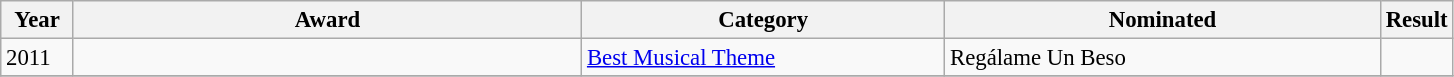<table class="wikitable" style="font-size: 95%;">
<tr align="center">
<th>Year</th>
<th width=35%>Award</th>
<th width=25%>Category</th>
<th width=30%>Nominated</th>
<th width=5%>Result</th>
</tr>
<tr>
<td rowspan="1">2011</td>
<td></td>
<td><a href='#'>Best Musical Theme</a></td>
<td>Regálame Un Beso</td>
<td></td>
</tr>
<tr>
</tr>
</table>
